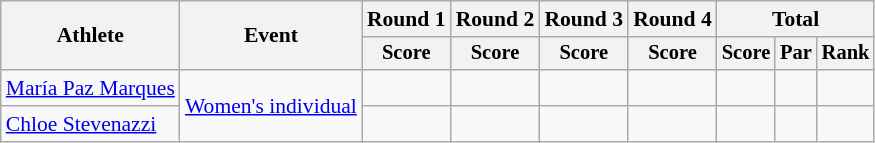<table class=wikitable style=font-size:90%;text-align:center>
<tr>
<th rowspan=2>Athlete</th>
<th rowspan=2>Event</th>
<th>Round 1</th>
<th>Round 2</th>
<th>Round 3</th>
<th>Round 4</th>
<th colspan=3>Total</th>
</tr>
<tr style=font-size:95%>
<th>Score</th>
<th>Score</th>
<th>Score</th>
<th>Score</th>
<th>Score</th>
<th>Par</th>
<th>Rank</th>
</tr>
<tr>
<td align=left><a href='#'>María Paz Marques</a></td>
<td align=left rowspan=2><a href='#'>Women's individual</a></td>
<td></td>
<td></td>
<td></td>
<td></td>
<td></td>
<td></td>
<td></td>
</tr>
<tr>
<td align=left><a href='#'>Chloe Stevenazzi</a></td>
<td></td>
<td></td>
<td></td>
<td></td>
<td></td>
<td></td>
<td></td>
</tr>
</table>
